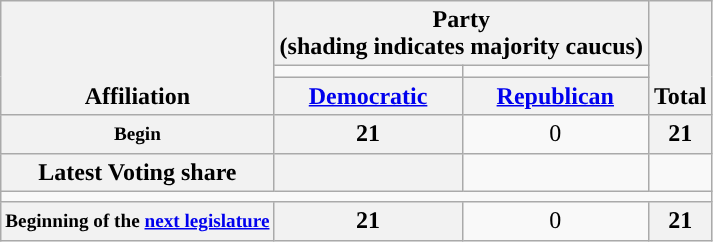<table class="wikitable" style="text-align:center">
<tr style="vertical-align:bottom;";">
<th rowspan=3>Affiliation</th>
<th colspan=2>Party<div>(shading indicates majority caucus)</div></th>
<th rowspan=3>Total</th>
</tr>
<tr style="height:5px">
<td style="background-color:"></td>
<td style="background-color:"></td>
</tr>
<tr>
<th><a href='#'>Democratic</a></th>
<th><a href='#'>Republican</a></th>
</tr>
<tr>
<th style="font-size:80%">Begin</th>
<th>21</th>
<td>0</td>
<th>21</th>
</tr>
<tr>
<th>Latest Voting share</th>
<th></th>
<td></td>
<td></td>
</tr>
<tr>
<td colspan=7></td>
</tr>
<tr>
<th style="font-size:80%">Beginning of the <a href='#'>next legislature</a></th>
<th>21</th>
<td>0</td>
<th>21</th>
</tr>
</table>
